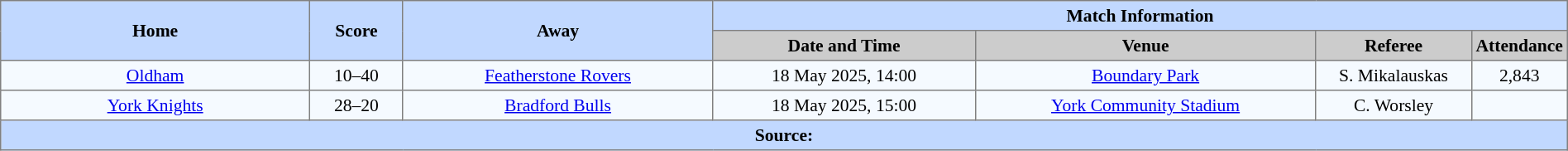<table border=1 style="border-collapse:collapse; font-size:90%; text-align:center;" cellpadding=3 cellspacing=0 width=100%>
<tr bgcolor=#C1D8FF>
<th scope="col" rowspan=2  width=20%>Home</th>
<th scope="col" rowspan=2  width=6%>Score</th>
<th scope="col" rowspan=2  width=20%>Away</th>
<th colspan=4>Match Information</th>
</tr>
<tr bgcolor=#CCCCCC>
<th scope="col" width=17%>Date and Time</th>
<th scope="col" width=22%>Venue</th>
<th scope="col" width=10%>Referee</th>
<th scope="col" width=7%>Attendance</th>
</tr>
<tr bgcolor=#F5FAFF>
<td> <a href='#'>Oldham</a></td>
<td>10–40</td>
<td> <a href='#'>Featherstone Rovers</a></td>
<td>18 May 2025, 14:00</td>
<td><a href='#'>Boundary Park</a></td>
<td>S. Mikalauskas</td>
<td>2,843</td>
</tr>
<tr bgcolor=#F5FAFF>
<td> <a href='#'>York Knights</a></td>
<td>28–20</td>
<td> <a href='#'>Bradford Bulls</a></td>
<td>18 May 2025, 15:00</td>
<td><a href='#'>York Community Stadium</a></td>
<td>C. Worsley</td>
<td></td>
</tr>
<tr style="background:#c1d8ff;">
<th colspan=7>Source:</th>
</tr>
</table>
